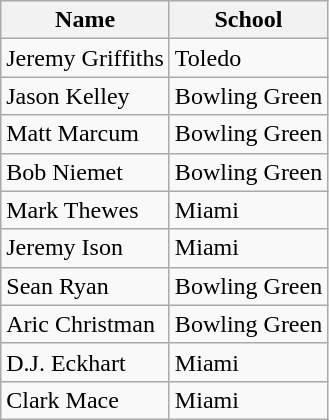<table class=wikitable>
<tr>
<th>Name</th>
<th>School</th>
</tr>
<tr>
<td>Jeremy Griffiths</td>
<td>Toledo</td>
</tr>
<tr>
<td>Jason Kelley</td>
<td>Bowling Green</td>
</tr>
<tr>
<td>Matt Marcum</td>
<td>Bowling Green</td>
</tr>
<tr>
<td>Bob Niemet</td>
<td>Bowling Green</td>
</tr>
<tr>
<td>Mark Thewes</td>
<td>Miami</td>
</tr>
<tr>
<td>Jeremy Ison</td>
<td>Miami</td>
</tr>
<tr>
<td>Sean Ryan</td>
<td>Bowling Green</td>
</tr>
<tr>
<td>Aric Christman</td>
<td>Bowling Green</td>
</tr>
<tr>
<td>D.J. Eckhart</td>
<td>Miami</td>
</tr>
<tr>
<td>Clark Mace</td>
<td>Miami</td>
</tr>
</table>
